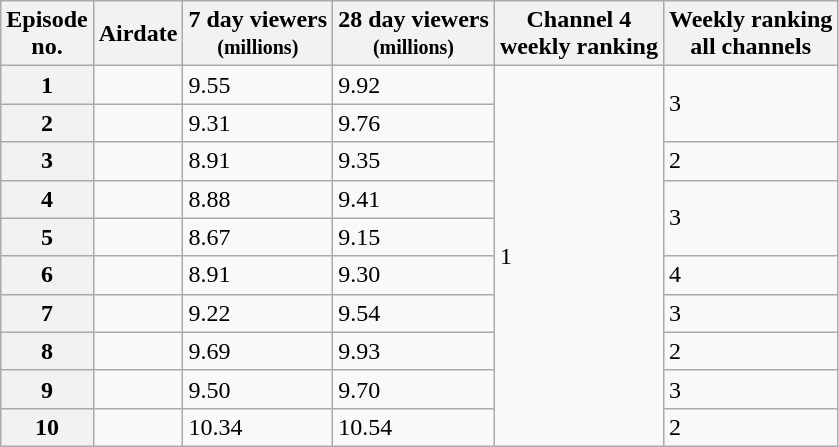<table class="wikitable defaultcenter col2left">
<tr>
<th scope="col">Episode<br>no.</th>
<th scope="col">Airdate</th>
<th scope="col">7 day viewers<br><small>(millions)</small></th>
<th scope="col">28 day viewers<br><small>(millions)</small></th>
<th scope="col">Channel 4<br>weekly ranking</th>
<th scope="col">Weekly ranking<br>all channels</th>
</tr>
<tr>
<th scope="row">1</th>
<td></td>
<td>9.55</td>
<td>9.92</td>
<td rowspan="10">1</td>
<td rowspan="2">3</td>
</tr>
<tr>
<th scope="row">2</th>
<td></td>
<td>9.31</td>
<td>9.76</td>
</tr>
<tr>
<th scope="row">3</th>
<td></td>
<td>8.91</td>
<td>9.35</td>
<td>2</td>
</tr>
<tr>
<th scope="row">4</th>
<td></td>
<td>8.88</td>
<td>9.41</td>
<td rowspan="2">3</td>
</tr>
<tr>
<th scope="row">5</th>
<td></td>
<td>8.67</td>
<td>9.15</td>
</tr>
<tr>
<th scope="row">6</th>
<td></td>
<td>8.91</td>
<td>9.30</td>
<td>4</td>
</tr>
<tr>
<th scope="row">7</th>
<td></td>
<td>9.22</td>
<td>9.54</td>
<td>3</td>
</tr>
<tr>
<th scope="row">8</th>
<td></td>
<td>9.69</td>
<td>9.93</td>
<td>2</td>
</tr>
<tr>
<th scope="row">9</th>
<td></td>
<td>9.50</td>
<td>9.70</td>
<td>3</td>
</tr>
<tr>
<th scope="row">10</th>
<td></td>
<td>10.34</td>
<td>10.54</td>
<td>2</td>
</tr>
</table>
